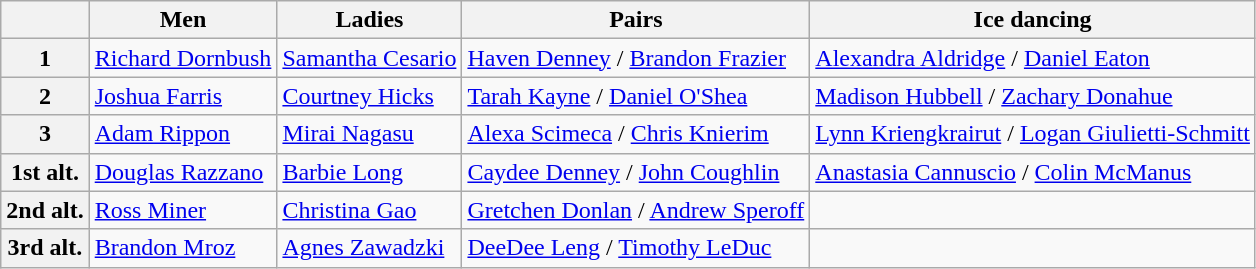<table class="wikitable">
<tr>
<th></th>
<th>Men</th>
<th>Ladies</th>
<th>Pairs</th>
<th>Ice dancing</th>
</tr>
<tr>
<th>1</th>
<td><a href='#'>Richard Dornbush</a></td>
<td><a href='#'>Samantha Cesario</a></td>
<td><a href='#'>Haven Denney</a> / <a href='#'>Brandon Frazier</a></td>
<td><a href='#'>Alexandra Aldridge</a> / <a href='#'>Daniel Eaton</a></td>
</tr>
<tr>
<th>2</th>
<td><a href='#'>Joshua Farris</a></td>
<td><a href='#'>Courtney Hicks</a></td>
<td><a href='#'>Tarah Kayne</a> / <a href='#'>Daniel O'Shea</a></td>
<td><a href='#'>Madison Hubbell</a> / <a href='#'>Zachary Donahue</a></td>
</tr>
<tr>
<th>3</th>
<td><a href='#'>Adam Rippon</a></td>
<td><a href='#'>Mirai Nagasu</a></td>
<td><a href='#'>Alexa Scimeca</a> / <a href='#'>Chris Knierim</a></td>
<td><a href='#'>Lynn Kriengkrairut</a> / <a href='#'>Logan Giulietti-Schmitt</a></td>
</tr>
<tr>
<th>1st alt.</th>
<td><a href='#'>Douglas Razzano</a></td>
<td><a href='#'>Barbie Long</a></td>
<td><a href='#'>Caydee Denney</a> / <a href='#'>John Coughlin</a></td>
<td><a href='#'>Anastasia Cannuscio</a> / <a href='#'>Colin McManus</a></td>
</tr>
<tr>
<th>2nd alt.</th>
<td><a href='#'>Ross Miner</a></td>
<td><a href='#'>Christina Gao</a></td>
<td><a href='#'>Gretchen Donlan</a> / <a href='#'>Andrew Speroff</a></td>
<td></td>
</tr>
<tr>
<th>3rd alt.</th>
<td><a href='#'>Brandon Mroz</a></td>
<td><a href='#'>Agnes Zawadzki</a></td>
<td><a href='#'>DeeDee Leng</a> / <a href='#'>Timothy LeDuc</a></td>
<td></td>
</tr>
</table>
